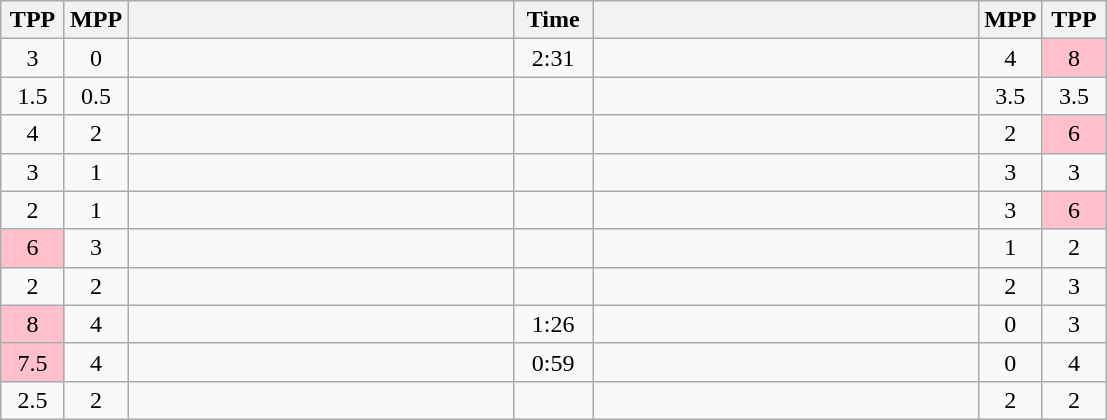<table class="wikitable" style="text-align: center;" |>
<tr>
<th width="35">TPP</th>
<th width="35">MPP</th>
<th width="250"></th>
<th width="45">Time</th>
<th width="250"></th>
<th width="35">MPP</th>
<th width="35">TPP</th>
</tr>
<tr>
<td>3</td>
<td>0</td>
<td style="text-align:left;"><strong></strong></td>
<td>2:31</td>
<td style="text-align:left;"></td>
<td>4</td>
<td bgcolor=pink>8</td>
</tr>
<tr>
<td>1.5</td>
<td>0.5</td>
<td style="text-align:left;"><strong></strong></td>
<td></td>
<td style="text-align:left;"></td>
<td>3.5</td>
<td>3.5</td>
</tr>
<tr>
<td>4</td>
<td>2</td>
<td style="text-align:left;"></td>
<td></td>
<td style="text-align:left;"></td>
<td>2</td>
<td bgcolor=pink>6</td>
</tr>
<tr>
<td>3</td>
<td>1</td>
<td style="text-align:left;"><strong></strong></td>
<td></td>
<td style="text-align:left;"></td>
<td>3</td>
<td>3</td>
</tr>
<tr>
<td>2</td>
<td>1</td>
<td style="text-align:left;"><strong></strong></td>
<td></td>
<td style="text-align:left;"></td>
<td>3</td>
<td bgcolor=pink>6</td>
</tr>
<tr>
<td bgcolor=pink>6</td>
<td>3</td>
<td style="text-align:left;"></td>
<td></td>
<td style="text-align:left;"><strong></strong></td>
<td>1</td>
<td>2</td>
</tr>
<tr>
<td>2</td>
<td>2</td>
<td style="text-align:left;"></td>
<td></td>
<td style="text-align:left;"></td>
<td>2</td>
<td>3</td>
</tr>
<tr>
<td bgcolor=pink>8</td>
<td>4</td>
<td style="text-align:left;"></td>
<td>1:26</td>
<td style="text-align:left;"><strong></strong></td>
<td>0</td>
<td>3</td>
</tr>
<tr>
<td bgcolor=pink>7.5</td>
<td>4</td>
<td style="text-align:left;"></td>
<td>0:59</td>
<td style="text-align:left;"><strong></strong></td>
<td>0</td>
<td>4</td>
</tr>
<tr>
<td>2.5</td>
<td>2</td>
<td style="text-align:left;"></td>
<td></td>
<td style="text-align:left;"></td>
<td>2</td>
<td>2</td>
</tr>
</table>
